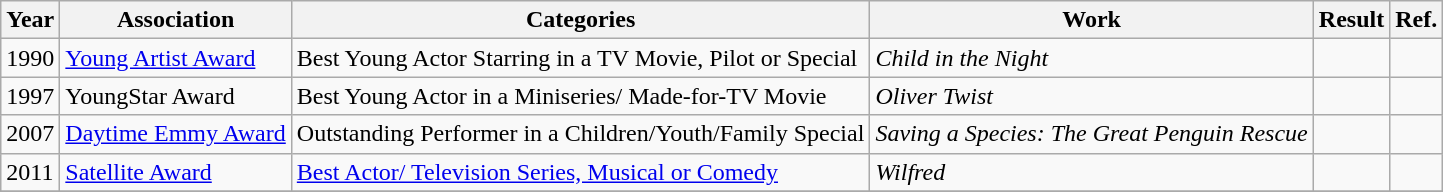<table class="wikitable">
<tr>
<th>Year</th>
<th>Association</th>
<th>Categories</th>
<th>Work</th>
<th>Result</th>
<th>Ref.</th>
</tr>
<tr>
<td>1990</td>
<td><a href='#'>Young Artist Award</a></td>
<td>Best Young Actor Starring in a TV Movie, Pilot or Special</td>
<td><em>Child in the Night</em></td>
<td></td>
<td></td>
</tr>
<tr>
<td>1997</td>
<td>YoungStar Award</td>
<td>Best Young Actor in a Miniseries/ Made-for-TV Movie</td>
<td><em>Oliver Twist</em></td>
<td></td>
<td></td>
</tr>
<tr>
<td>2007</td>
<td><a href='#'>Daytime Emmy Award</a></td>
<td>Outstanding Performer in a Children/Youth/Family Special</td>
<td><em>Saving a Species: The Great Penguin Rescue</em></td>
<td></td>
<td></td>
</tr>
<tr>
<td>2011</td>
<td><a href='#'>Satellite Award</a></td>
<td><a href='#'>Best Actor/ Television Series, Musical or Comedy</a></td>
<td><em>Wilfred</em></td>
<td></td>
<td></td>
</tr>
<tr>
</tr>
</table>
